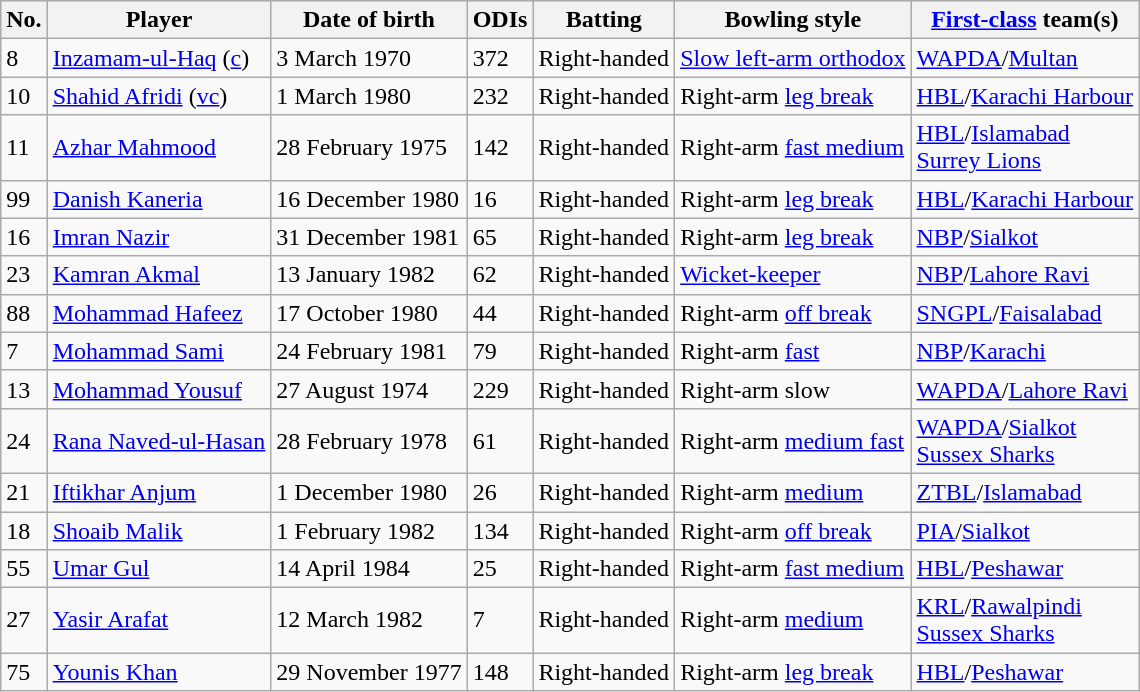<table class="wikitable">
<tr>
<th>No.</th>
<th>Player</th>
<th>Date of birth</th>
<th>ODIs</th>
<th>Batting</th>
<th>Bowling style</th>
<th><a href='#'>First-class</a> team(s)</th>
</tr>
<tr>
<td>8</td>
<td><a href='#'>Inzamam-ul-Haq</a> (<a href='#'>c</a>)</td>
<td>3 March 1970</td>
<td>372</td>
<td>Right-handed</td>
<td><a href='#'>Slow left-arm orthodox</a></td>
<td><a href='#'>WAPDA</a>/<a href='#'>Multan</a></td>
</tr>
<tr>
<td>10</td>
<td><a href='#'>Shahid Afridi</a> (<a href='#'>vc</a>)</td>
<td>1 March 1980</td>
<td>232</td>
<td>Right-handed</td>
<td>Right-arm <a href='#'>leg break</a></td>
<td><a href='#'>HBL</a>/<a href='#'>Karachi Harbour</a></td>
</tr>
<tr>
<td>11</td>
<td><a href='#'>Azhar Mahmood</a></td>
<td>28 February 1975</td>
<td>142</td>
<td>Right-handed</td>
<td>Right-arm <a href='#'>fast medium</a></td>
<td><a href='#'>HBL</a>/<a href='#'>Islamabad</a><br><a href='#'>Surrey Lions</a></td>
</tr>
<tr>
<td>99</td>
<td><a href='#'>Danish Kaneria</a></td>
<td>16 December 1980</td>
<td>16</td>
<td>Right-handed</td>
<td>Right-arm <a href='#'>leg break</a></td>
<td><a href='#'>HBL</a>/<a href='#'>Karachi Harbour</a></td>
</tr>
<tr>
<td>16</td>
<td><a href='#'>Imran Nazir</a></td>
<td>31 December 1981</td>
<td>65</td>
<td>Right-handed</td>
<td>Right-arm <a href='#'>leg break</a></td>
<td><a href='#'>NBP</a>/<a href='#'>Sialkot</a></td>
</tr>
<tr>
<td>23</td>
<td><a href='#'>Kamran Akmal</a></td>
<td>13 January 1982</td>
<td>62</td>
<td>Right-handed</td>
<td><a href='#'>Wicket-keeper</a></td>
<td><a href='#'>NBP</a>/<a href='#'>Lahore Ravi</a></td>
</tr>
<tr>
<td>88</td>
<td><a href='#'>Mohammad Hafeez</a></td>
<td>17 October 1980</td>
<td>44</td>
<td>Right-handed</td>
<td>Right-arm <a href='#'>off break</a></td>
<td><a href='#'>SNGPL</a>/<a href='#'>Faisalabad</a></td>
</tr>
<tr>
<td>7</td>
<td><a href='#'>Mohammad Sami</a></td>
<td>24 February 1981</td>
<td>79</td>
<td>Right-handed</td>
<td>Right-arm <a href='#'>fast</a></td>
<td><a href='#'>NBP</a>/<a href='#'>Karachi</a></td>
</tr>
<tr>
<td>13</td>
<td><a href='#'>Mohammad Yousuf</a></td>
<td>27 August 1974</td>
<td>229</td>
<td>Right-handed</td>
<td>Right-arm slow</td>
<td><a href='#'>WAPDA</a>/<a href='#'>Lahore Ravi</a></td>
</tr>
<tr>
<td>24</td>
<td><a href='#'>Rana Naved-ul-Hasan</a></td>
<td>28 February 1978</td>
<td>61</td>
<td>Right-handed</td>
<td>Right-arm <a href='#'>medium fast</a></td>
<td><a href='#'>WAPDA</a>/<a href='#'>Sialkot</a><br><a href='#'>Sussex Sharks</a></td>
</tr>
<tr>
<td>21</td>
<td><a href='#'>Iftikhar Anjum</a></td>
<td>1 December 1980</td>
<td>26</td>
<td>Right-handed</td>
<td>Right-arm <a href='#'>medium</a></td>
<td><a href='#'>ZTBL</a>/<a href='#'>Islamabad</a></td>
</tr>
<tr>
<td>18</td>
<td><a href='#'>Shoaib Malik</a></td>
<td>1 February 1982</td>
<td>134</td>
<td>Right-handed</td>
<td>Right-arm <a href='#'>off break</a></td>
<td><a href='#'>PIA</a>/<a href='#'>Sialkot</a></td>
</tr>
<tr>
<td>55</td>
<td><a href='#'>Umar Gul</a></td>
<td>14 April 1984</td>
<td>25</td>
<td>Right-handed</td>
<td>Right-arm <a href='#'>fast medium</a></td>
<td><a href='#'>HBL</a>/<a href='#'>Peshawar</a></td>
</tr>
<tr>
<td>27</td>
<td><a href='#'>Yasir Arafat</a></td>
<td>12 March 1982</td>
<td>7</td>
<td>Right-handed</td>
<td>Right-arm <a href='#'>medium</a></td>
<td><a href='#'>KRL</a>/<a href='#'>Rawalpindi</a><br><a href='#'>Sussex Sharks</a></td>
</tr>
<tr>
<td>75</td>
<td><a href='#'>Younis Khan</a></td>
<td>29 November 1977</td>
<td>148</td>
<td>Right-handed</td>
<td>Right-arm <a href='#'>leg break</a></td>
<td><a href='#'>HBL</a>/<a href='#'>Peshawar</a></td>
</tr>
</table>
